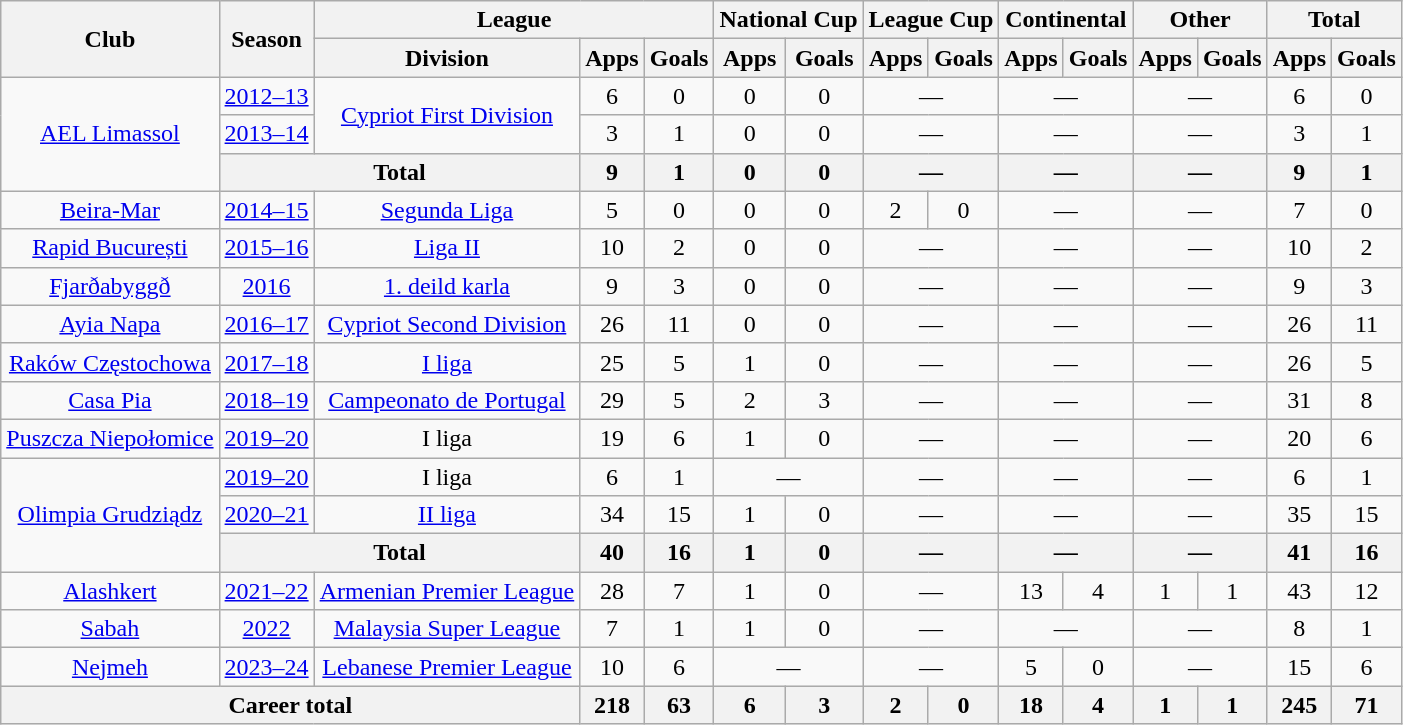<table class="wikitable" style="text-align: center">
<tr>
<th rowspan="2">Club</th>
<th rowspan="2">Season</th>
<th colspan="3">League</th>
<th colspan="2">National Cup</th>
<th colspan="2">League Cup</th>
<th colspan="2">Continental</th>
<th colspan="2">Other</th>
<th colspan="2">Total</th>
</tr>
<tr>
<th>Division</th>
<th>Apps</th>
<th>Goals</th>
<th>Apps</th>
<th>Goals</th>
<th>Apps</th>
<th>Goals</th>
<th>Apps</th>
<th>Goals</th>
<th>Apps</th>
<th>Goals</th>
<th>Apps</th>
<th>Goals</th>
</tr>
<tr>
<td rowspan="3"><a href='#'>AEL Limassol</a></td>
<td><a href='#'>2012–13</a></td>
<td rowspan="2"><a href='#'>Cypriot First Division</a></td>
<td>6</td>
<td>0</td>
<td>0</td>
<td>0</td>
<td colspan="2">—</td>
<td colspan="2">—</td>
<td colspan="2">—</td>
<td>6</td>
<td>0</td>
</tr>
<tr>
<td><a href='#'>2013–14</a></td>
<td>3</td>
<td>1</td>
<td>0</td>
<td>0</td>
<td colspan="2">—</td>
<td colspan="2">—</td>
<td colspan="2">—</td>
<td>3</td>
<td>1</td>
</tr>
<tr>
<th colspan="2">Total</th>
<th>9</th>
<th>1</th>
<th>0</th>
<th>0</th>
<th colspan="2">—</th>
<th colspan="2">—</th>
<th colspan="2">—</th>
<th>9</th>
<th>1</th>
</tr>
<tr>
<td><a href='#'>Beira-Mar</a></td>
<td><a href='#'>2014–15</a></td>
<td><a href='#'>Segunda Liga</a></td>
<td>5</td>
<td>0</td>
<td>0</td>
<td>0</td>
<td>2</td>
<td>0</td>
<td colspan="2">—</td>
<td colspan="2">—</td>
<td>7</td>
<td>0</td>
</tr>
<tr>
<td><a href='#'>Rapid București</a></td>
<td><a href='#'>2015–16</a></td>
<td><a href='#'>Liga II</a></td>
<td>10</td>
<td>2</td>
<td>0</td>
<td>0</td>
<td colspan="2">—</td>
<td colspan="2">—</td>
<td colspan="2">—</td>
<td>10</td>
<td>2</td>
</tr>
<tr>
<td><a href='#'>Fjarðabyggð</a></td>
<td><a href='#'>2016</a></td>
<td><a href='#'>1. deild karla</a></td>
<td>9</td>
<td>3</td>
<td>0</td>
<td>0</td>
<td colspan="2">—</td>
<td colspan="2">—</td>
<td colspan="2">—</td>
<td>9</td>
<td>3</td>
</tr>
<tr>
<td><a href='#'>Ayia Napa</a></td>
<td><a href='#'>2016–17</a></td>
<td><a href='#'>Cypriot Second Division</a></td>
<td>26</td>
<td>11</td>
<td>0</td>
<td>0</td>
<td colspan="2">—</td>
<td colspan="2">—</td>
<td colspan="2">—</td>
<td>26</td>
<td>11</td>
</tr>
<tr>
<td><a href='#'>Raków Częstochowa</a></td>
<td><a href='#'>2017–18</a></td>
<td><a href='#'>I liga</a></td>
<td>25</td>
<td>5</td>
<td>1</td>
<td>0</td>
<td colspan="2">—</td>
<td colspan="2">—</td>
<td colspan="2">—</td>
<td>26</td>
<td>5</td>
</tr>
<tr>
<td><a href='#'>Casa Pia</a></td>
<td><a href='#'>2018–19</a></td>
<td><a href='#'>Campeonato de Portugal</a></td>
<td>29</td>
<td>5</td>
<td>2</td>
<td>3</td>
<td colspan="2">—</td>
<td colspan="2">—</td>
<td colspan="2">—</td>
<td>31</td>
<td>8</td>
</tr>
<tr>
<td><a href='#'>Puszcza Niepołomice</a></td>
<td><a href='#'>2019–20</a></td>
<td>I liga</td>
<td>19</td>
<td>6</td>
<td>1</td>
<td>0</td>
<td colspan="2">—</td>
<td colspan="2">—</td>
<td colspan="2">—</td>
<td>20</td>
<td>6</td>
</tr>
<tr>
<td rowspan="3"><a href='#'>Olimpia Grudziądz</a></td>
<td><a href='#'>2019–20</a></td>
<td>I liga</td>
<td>6</td>
<td>1</td>
<td colspan="2">—</td>
<td colspan="2">—</td>
<td colspan="2">—</td>
<td colspan="2">—</td>
<td>6</td>
<td>1</td>
</tr>
<tr>
<td><a href='#'>2020–21</a></td>
<td><a href='#'>II liga</a></td>
<td>34</td>
<td>15</td>
<td>1</td>
<td>0</td>
<td colspan="2">—</td>
<td colspan="2">—</td>
<td colspan="2">—</td>
<td>35</td>
<td>15</td>
</tr>
<tr>
<th colspan="2">Total</th>
<th>40</th>
<th>16</th>
<th>1</th>
<th>0</th>
<th colspan="2">—</th>
<th colspan="2">—</th>
<th colspan="2">—</th>
<th>41</th>
<th>16</th>
</tr>
<tr>
<td><a href='#'>Alashkert</a></td>
<td><a href='#'>2021–22</a></td>
<td><a href='#'>Armenian Premier League</a></td>
<td>28</td>
<td>7</td>
<td>1</td>
<td>0</td>
<td colspan="2">—</td>
<td>13</td>
<td>4</td>
<td>1</td>
<td>1</td>
<td>43</td>
<td>12</td>
</tr>
<tr>
<td><a href='#'>Sabah</a></td>
<td><a href='#'>2022</a></td>
<td><a href='#'>Malaysia Super League</a></td>
<td>7</td>
<td>1</td>
<td>1</td>
<td>0</td>
<td colspan="2">—</td>
<td colspan="2">—</td>
<td colspan="2">—</td>
<td>8</td>
<td>1</td>
</tr>
<tr>
<td><a href='#'>Nejmeh</a></td>
<td><a href='#'>2023–24</a></td>
<td><a href='#'>Lebanese Premier League</a></td>
<td>10</td>
<td>6</td>
<td colspan="2">—</td>
<td colspan="2">—</td>
<td>5</td>
<td>0</td>
<td colspan="2">—</td>
<td>15</td>
<td>6</td>
</tr>
<tr>
<th colspan="3">Career total</th>
<th>218</th>
<th>63</th>
<th>6</th>
<th>3</th>
<th>2</th>
<th>0</th>
<th>18</th>
<th>4</th>
<th>1</th>
<th>1</th>
<th>245</th>
<th>71</th>
</tr>
</table>
